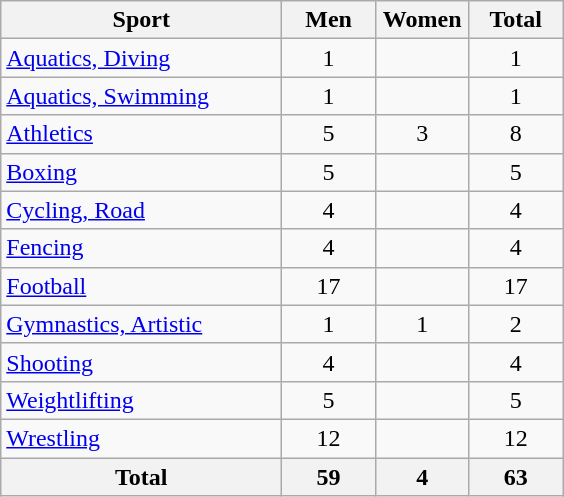<table class="wikitable sortable" style="text-align:center;">
<tr>
<th width=180>Sport</th>
<th width=55>Men</th>
<th width=55>Women</th>
<th width=55>Total</th>
</tr>
<tr>
<td align=left><a href='#'>Aquatics, Diving</a></td>
<td>1</td>
<td></td>
<td>1</td>
</tr>
<tr>
<td align=left><a href='#'>Aquatics, Swimming</a></td>
<td>1</td>
<td></td>
<td>1</td>
</tr>
<tr>
<td align=left><a href='#'>Athletics</a></td>
<td>5</td>
<td>3</td>
<td>8</td>
</tr>
<tr>
<td align=left><a href='#'>Boxing</a></td>
<td>5</td>
<td></td>
<td>5</td>
</tr>
<tr>
<td align=left><a href='#'>Cycling, Road</a></td>
<td>4</td>
<td></td>
<td>4</td>
</tr>
<tr>
<td align=left><a href='#'>Fencing</a></td>
<td>4</td>
<td></td>
<td>4</td>
</tr>
<tr>
<td align=left><a href='#'>Football</a></td>
<td>17</td>
<td></td>
<td>17</td>
</tr>
<tr>
<td align=left><a href='#'>Gymnastics, Artistic</a></td>
<td>1</td>
<td>1</td>
<td>2</td>
</tr>
<tr>
<td align=left><a href='#'>Shooting</a></td>
<td>4</td>
<td></td>
<td>4</td>
</tr>
<tr>
<td align=left><a href='#'>Weightlifting</a></td>
<td>5</td>
<td></td>
<td>5</td>
</tr>
<tr>
<td align=left><a href='#'>Wrestling</a></td>
<td>12</td>
<td></td>
<td>12</td>
</tr>
<tr class="sortbottom">
<th>Total</th>
<th>59</th>
<th>4</th>
<th>63</th>
</tr>
</table>
